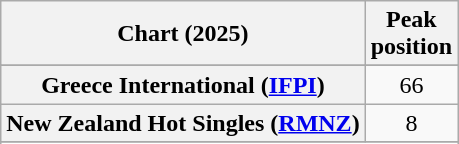<table class="wikitable sortable plainrowheaders" style="text-align:center">
<tr>
<th scope="col">Chart (2025)</th>
<th scope="col">Peak<br>position</th>
</tr>
<tr>
</tr>
<tr>
</tr>
<tr>
<th scope="row">Greece International (<a href='#'>IFPI</a>)</th>
<td>66</td>
</tr>
<tr>
<th scope="row">New Zealand Hot Singles (<a href='#'>RMNZ</a>)</th>
<td>8</td>
</tr>
<tr>
</tr>
<tr>
</tr>
</table>
